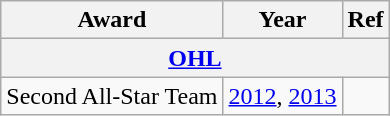<table class="wikitable">
<tr>
<th>Award</th>
<th>Year</th>
<th>Ref</th>
</tr>
<tr>
<th colspan="3"><a href='#'>OHL</a></th>
</tr>
<tr>
<td>Second All-Star Team</td>
<td><a href='#'>2012</a>, <a href='#'>2013</a></td>
<td></td>
</tr>
</table>
